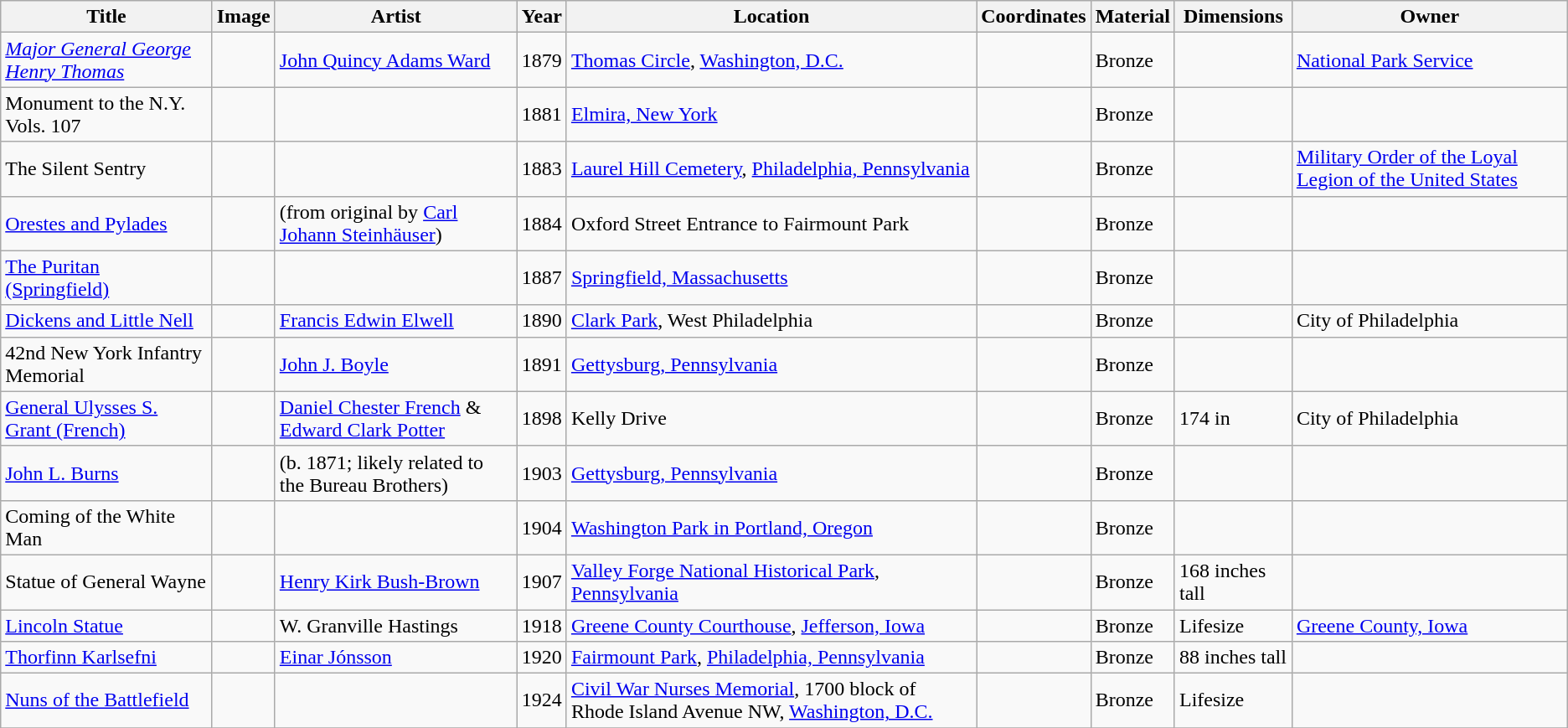<table class="wikitable sortable">
<tr>
<th>Title</th>
<th>Image</th>
<th>Artist</th>
<th>Year</th>
<th>Location</th>
<th>Coordinates</th>
<th>Material</th>
<th>Dimensions</th>
<th>Owner</th>
</tr>
<tr>
<td><em><a href='#'>Major General George Henry Thomas</a></em></td>
<td></td>
<td><a href='#'>John Quincy Adams Ward</a></td>
<td>1879</td>
<td><a href='#'>Thomas Circle</a>, <a href='#'>Washington, D.C.</a></td>
<td></td>
<td>Bronze</td>
<td></td>
<td><a href='#'>National Park Service</a></td>
</tr>
<tr>
<td>Monument to the N.Y. Vols. 107</td>
<td></td>
<td></td>
<td>1881</td>
<td><a href='#'>Elmira, New York</a></td>
<td></td>
<td>Bronze</td>
<td></td>
<td></td>
</tr>
<tr>
<td>The Silent Sentry</td>
<td></td>
<td></td>
<td>1883</td>
<td><a href='#'>Laurel Hill Cemetery</a>, <a href='#'>Philadelphia, Pennsylvania</a></td>
<td></td>
<td>Bronze</td>
<td></td>
<td><a href='#'>Military Order of the Loyal Legion of the United States</a></td>
</tr>
<tr>
<td><a href='#'>Orestes and Pylades</a></td>
<td></td>
<td> (from original by <a href='#'>Carl Johann Steinhäuser</a>)</td>
<td>1884</td>
<td>Oxford Street Entrance to Fairmount Park</td>
<td></td>
<td>Bronze</td>
<td></td>
<td></td>
</tr>
<tr>
<td><a href='#'>The Puritan (Springfield)</a></td>
<td></td>
<td></td>
<td>1887</td>
<td><a href='#'>Springfield, Massachusetts</a></td>
<td></td>
<td>Bronze</td>
<td></td>
<td></td>
</tr>
<tr>
<td><a href='#'>Dickens and Little Nell</a></td>
<td></td>
<td><a href='#'>Francis Edwin Elwell</a></td>
<td>1890</td>
<td><a href='#'>Clark Park</a>, West Philadelphia</td>
<td></td>
<td>Bronze</td>
<td></td>
<td>City of Philadelphia</td>
</tr>
<tr>
<td>42nd New York Infantry Memorial</td>
<td></td>
<td><a href='#'>John J. Boyle</a></td>
<td>1891</td>
<td><a href='#'>Gettysburg, Pennsylvania</a></td>
<td></td>
<td>Bronze</td>
<td></td>
<td></td>
</tr>
<tr>
<td><a href='#'>General Ulysses S. Grant (French)</a></td>
<td></td>
<td><a href='#'>Daniel Chester French</a> & <a href='#'>Edward Clark Potter</a></td>
<td>1898</td>
<td>Kelly Drive</td>
<td></td>
<td>Bronze</td>
<td>174 in</td>
<td>City of Philadelphia</td>
</tr>
<tr>
<td><a href='#'>John L. Burns</a></td>
<td></td>
<td> (b. 1871; likely related to the Bureau Brothers)</td>
<td>1903</td>
<td><a href='#'>Gettysburg, Pennsylvania</a></td>
<td><small></small></td>
<td>Bronze</td>
<td></td>
<td></td>
</tr>
<tr>
<td>Coming of the White Man</td>
<td></td>
<td></td>
<td>1904</td>
<td><a href='#'>Washington Park in Portland, Oregon</a></td>
<td></td>
<td>Bronze</td>
<td></td>
<td></td>
</tr>
<tr>
<td>Statue of General Wayne</td>
<td></td>
<td><a href='#'>Henry Kirk Bush-Brown</a></td>
<td>1907</td>
<td><a href='#'>Valley Forge National Historical Park</a>, <a href='#'>Pennsylvania</a></td>
<td></td>
<td>Bronze</td>
<td>168 inches tall</td>
<td></td>
</tr>
<tr>
<td><a href='#'>Lincoln Statue</a></td>
<td></td>
<td>W. Granville Hastings</td>
<td>1918</td>
<td><a href='#'>Greene County Courthouse</a>, <a href='#'>Jefferson, Iowa</a></td>
<td></td>
<td>Bronze</td>
<td>Lifesize</td>
<td><a href='#'>Greene County, Iowa</a></td>
</tr>
<tr>
<td><a href='#'>Thorfinn Karlsefni</a></td>
<td></td>
<td><a href='#'>Einar Jónsson</a></td>
<td>1920</td>
<td><a href='#'>Fairmount Park</a>, <a href='#'>Philadelphia, Pennsylvania</a></td>
<td></td>
<td>Bronze</td>
<td>88 inches tall</td>
<td></td>
</tr>
<tr>
<td><a href='#'>Nuns of the Battlefield</a></td>
<td></td>
<td></td>
<td>1924</td>
<td><a href='#'>Civil War Nurses Memorial</a>, 1700 block of Rhode Island Avenue NW, <a href='#'>Washington, D.C.</a></td>
<td></td>
<td>Bronze</td>
<td>Lifesize</td>
<td></td>
</tr>
<tr>
</tr>
</table>
